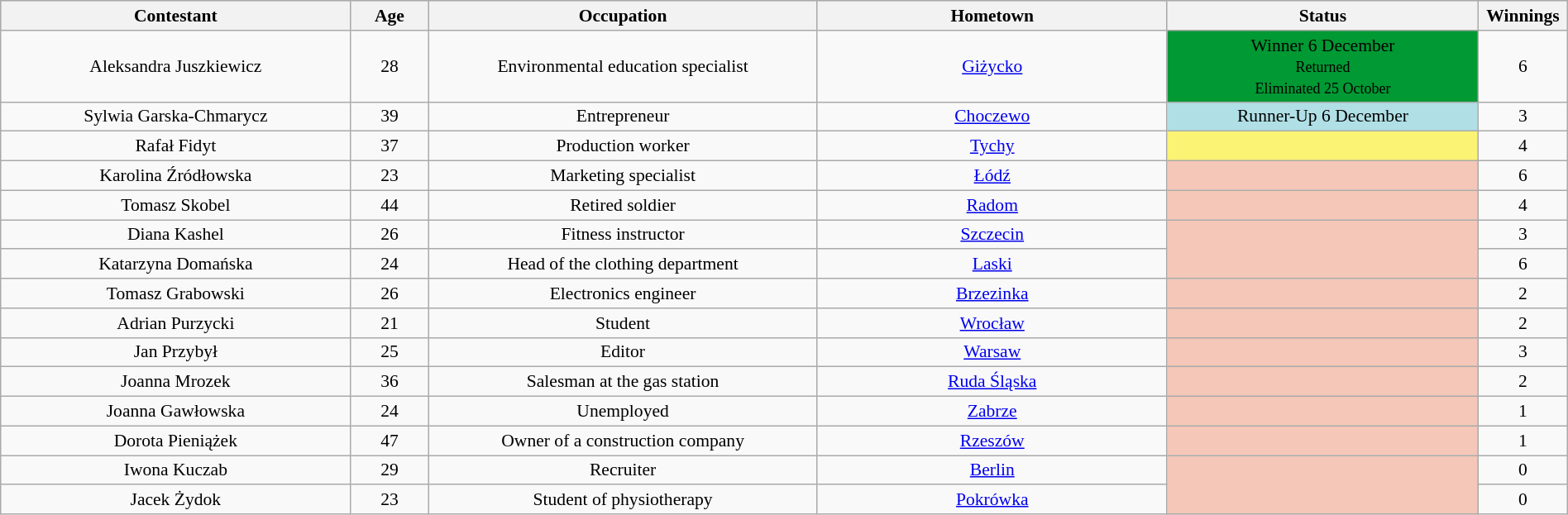<table class="wikitable sortable" style="text-align:center; font-size:90%; border-collapse:collapse; width:100%;">
<tr style="background:#C1D8FF;">
<th style="width:18%;">Contestant</th>
<th style="width:4%;">Age</th>
<th style="width:20%;">Occupation</th>
<th style="width:18%;">Hometown</th>
<th style="width:16%;">Status</th>
<th style="width:2%;">Winnings</th>
</tr>
<tr>
<td>Aleksandra Juszkiewicz</td>
<td>28</td>
<td>Environmental education specialist</td>
<td><a href='#'>Giżycko</a></td>
<td style="background:#093;"><span>Winner 6 December</span> <br> <small>Returned <br>Eliminated 25 October</small></td>
<td>6</td>
</tr>
<tr>
<td>Sylwia Garska-Chmarycz</td>
<td>39</td>
<td>Entrepreneur</td>
<td><a href='#'>Choczewo</a></td>
<td style="background:#B0E0E6;">Runner-Up 6 December</td>
<td>3</td>
</tr>
<tr>
<td>Rafał Fidyt</td>
<td>37</td>
<td>Production worker</td>
<td><a href='#'>Tychy</a></td>
<td style="background:#fbf373; text-align:center;" rowspan="1"></td>
<td>4</td>
</tr>
<tr>
<td>Karolina Źródłowska</td>
<td>23</td>
<td>Marketing specialist</td>
<td><a href='#'>Łódź</a></td>
<td style="background:#f4c7b8; text-align:center;" rowspan="1"></td>
<td>6</td>
</tr>
<tr>
<td>Tomasz Skobel</td>
<td>44</td>
<td>Retired soldier</td>
<td><a href='#'>Radom</a></td>
<td style="background:#f4c7b8; text-align:center;" rowspan="1"></td>
<td>4</td>
</tr>
<tr>
<td>Diana Kashel</td>
<td>26</td>
<td>Fitness instructor</td>
<td><a href='#'>Szczecin</a></td>
<td style="background:#f4c7b8; text-align:center;" rowspan="2"></td>
<td>3</td>
</tr>
<tr>
<td>Katarzyna Domańska</td>
<td>24</td>
<td>Head of the clothing department</td>
<td><a href='#'>Laski</a></td>
<td>6</td>
</tr>
<tr>
<td>Tomasz Grabowski</td>
<td>26</td>
<td>Electronics engineer</td>
<td><a href='#'>Brzezinka</a></td>
<td style="background:#f4c7b8; text-align:center;" rowspan="1"></td>
<td>2</td>
</tr>
<tr>
<td>Adrian Purzycki</td>
<td>21</td>
<td>Student</td>
<td><a href='#'>Wrocław</a></td>
<td style="background:#f4c7b8; text-align:center;" rowspan="1"></td>
<td>2</td>
</tr>
<tr>
<td>Jan Przybył</td>
<td>25</td>
<td>Editor</td>
<td><a href='#'>Warsaw</a></td>
<td style="background:#f4c7b8; text-align:center;" rowspan="1"></td>
<td>3</td>
</tr>
<tr>
<td>Joanna Mrozek</td>
<td>36</td>
<td>Salesman at the gas station</td>
<td><a href='#'>Ruda Śląska</a></td>
<td style="background:#f4c7b8; text-align:center;" rowspan="1"></td>
<td>2</td>
</tr>
<tr>
<td>Joanna Gawłowska</td>
<td>24</td>
<td>Unemployed</td>
<td><a href='#'>Zabrze</a></td>
<td style="background:#f4c7b8; text-align:center;" rowspan="1"></td>
<td>1</td>
</tr>
<tr>
<td>Dorota Pieniążek</td>
<td>47</td>
<td>Owner of a construction company</td>
<td><a href='#'>Rzeszów</a></td>
<td style="background:#f4c7b8; text-align:center;" rowspan="1"></td>
<td>1</td>
</tr>
<tr>
<td>Iwona Kuczab</td>
<td>29</td>
<td>Recruiter</td>
<td><a href='#'>Berlin</a></td>
<td style="background:#f4c7b8; text-align:center;" rowspan="2"></td>
<td>0</td>
</tr>
<tr>
<td>Jacek Żydok</td>
<td>23</td>
<td>Student of physiotherapy</td>
<td><a href='#'>Pokrówka</a></td>
<td>0</td>
</tr>
</table>
